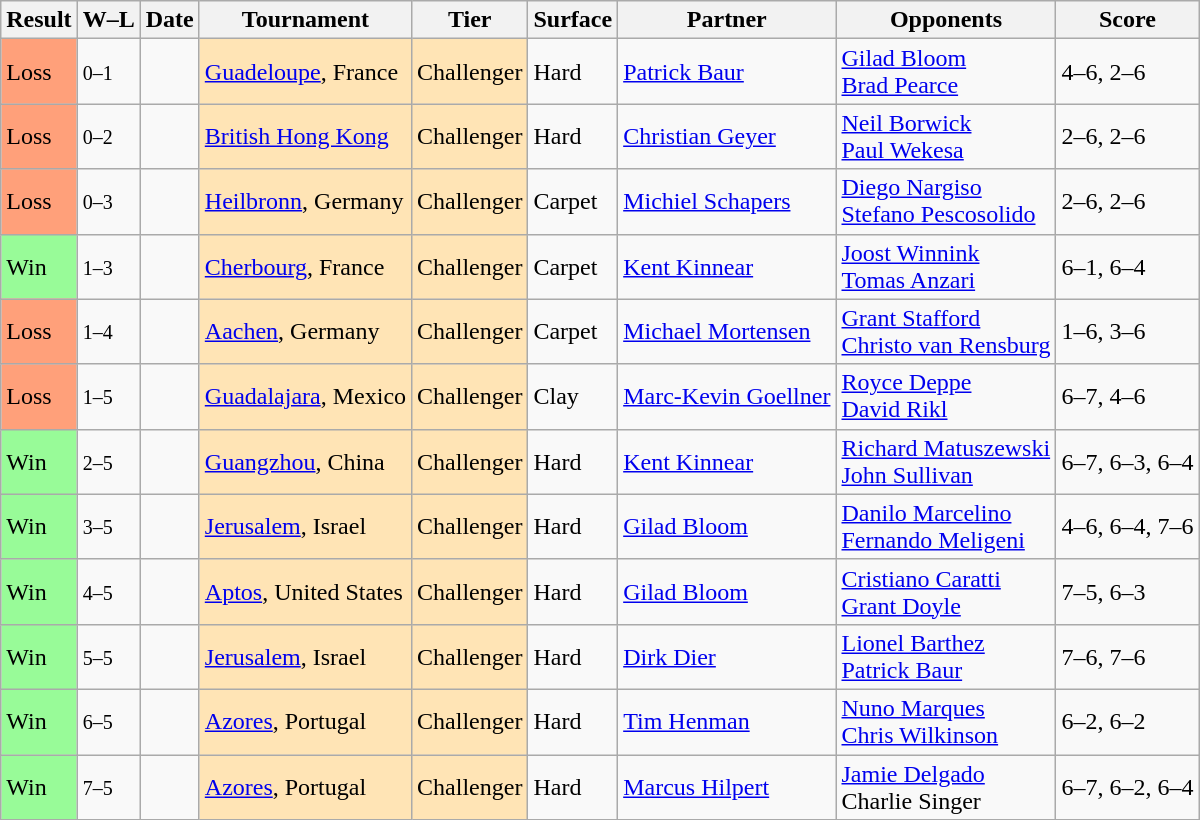<table class="sortable wikitable">
<tr>
<th>Result</th>
<th class="unsortable">W–L</th>
<th>Date</th>
<th>Tournament</th>
<th>Tier</th>
<th>Surface</th>
<th>Partner</th>
<th>Opponents</th>
<th class="unsortable">Score</th>
</tr>
<tr>
<td style="background:#ffa07a;">Loss</td>
<td><small>0–1</small></td>
<td></td>
<td style="background:moccasin;"><a href='#'>Guadeloupe</a>, France</td>
<td style="background:moccasin;">Challenger</td>
<td>Hard</td>
<td> <a href='#'>Patrick Baur</a></td>
<td> <a href='#'>Gilad Bloom</a> <br>  <a href='#'>Brad Pearce</a></td>
<td>4–6, 2–6</td>
</tr>
<tr>
<td style="background:#ffa07a;">Loss</td>
<td><small>0–2</small></td>
<td></td>
<td style="background:moccasin;"><a href='#'>British Hong Kong</a></td>
<td style="background:moccasin;">Challenger</td>
<td>Hard</td>
<td> <a href='#'>Christian Geyer</a></td>
<td> <a href='#'>Neil Borwick</a> <br>  <a href='#'>Paul Wekesa</a></td>
<td>2–6, 2–6</td>
</tr>
<tr>
<td style="background:#ffa07a;">Loss</td>
<td><small>0–3</small></td>
<td></td>
<td style="background:moccasin;"><a href='#'>Heilbronn</a>, Germany</td>
<td style="background:moccasin;">Challenger</td>
<td>Carpet</td>
<td> <a href='#'>Michiel Schapers</a></td>
<td> <a href='#'>Diego Nargiso</a> <br>  <a href='#'>Stefano Pescosolido</a></td>
<td>2–6, 2–6</td>
</tr>
<tr>
<td style="background:#98fb98;">Win</td>
<td><small>1–3</small></td>
<td></td>
<td style="background:moccasin;"><a href='#'>Cherbourg</a>, France</td>
<td style="background:moccasin;">Challenger</td>
<td>Carpet</td>
<td> <a href='#'>Kent Kinnear</a></td>
<td> <a href='#'>Joost Winnink</a> <br>  <a href='#'>Tomas Anzari</a></td>
<td>6–1, 6–4</td>
</tr>
<tr>
<td style="background:#ffa07a;">Loss</td>
<td><small>1–4</small></td>
<td></td>
<td style="background:moccasin;"><a href='#'>Aachen</a>, Germany</td>
<td style="background:moccasin;">Challenger</td>
<td>Carpet</td>
<td> <a href='#'>Michael Mortensen</a></td>
<td> <a href='#'>Grant Stafford</a> <br>  <a href='#'>Christo van Rensburg</a></td>
<td>1–6, 3–6</td>
</tr>
<tr>
<td style="background:#ffa07a;">Loss</td>
<td><small>1–5</small></td>
<td></td>
<td style="background:moccasin;"><a href='#'>Guadalajara</a>, Mexico</td>
<td style="background:moccasin;">Challenger</td>
<td>Clay</td>
<td> <a href='#'>Marc-Kevin Goellner</a></td>
<td> <a href='#'>Royce Deppe</a> <br>  <a href='#'>David Rikl</a></td>
<td>6–7, 4–6</td>
</tr>
<tr>
<td style="background:#98fb98;">Win</td>
<td><small>2–5</small></td>
<td></td>
<td style="background:moccasin;"><a href='#'>Guangzhou</a>, China</td>
<td style="background:moccasin;">Challenger</td>
<td>Hard</td>
<td> <a href='#'>Kent Kinnear</a></td>
<td> <a href='#'>Richard Matuszewski</a> <br>  <a href='#'>John Sullivan</a></td>
<td>6–7, 6–3, 6–4</td>
</tr>
<tr>
<td style="background:#98fb98;">Win</td>
<td><small>3–5</small></td>
<td></td>
<td style="background:moccasin;"><a href='#'>Jerusalem</a>, Israel</td>
<td style="background:moccasin;">Challenger</td>
<td>Hard</td>
<td> <a href='#'>Gilad Bloom</a></td>
<td> <a href='#'>Danilo Marcelino</a> <br>  <a href='#'>Fernando Meligeni</a></td>
<td>4–6, 6–4, 7–6</td>
</tr>
<tr>
<td style="background:#98fb98;">Win</td>
<td><small>4–5</small></td>
<td></td>
<td style="background:moccasin;"><a href='#'>Aptos</a>, United States</td>
<td style="background:moccasin;">Challenger</td>
<td>Hard</td>
<td> <a href='#'>Gilad Bloom</a></td>
<td> <a href='#'>Cristiano Caratti</a> <br>  <a href='#'>Grant Doyle</a></td>
<td>7–5, 6–3</td>
</tr>
<tr>
<td style="background:#98fb98;">Win</td>
<td><small>5–5</small></td>
<td></td>
<td style="background:moccasin;"><a href='#'>Jerusalem</a>, Israel</td>
<td style="background:moccasin;">Challenger</td>
<td>Hard</td>
<td> <a href='#'>Dirk Dier</a></td>
<td> <a href='#'>Lionel Barthez</a> <br>  <a href='#'>Patrick Baur</a></td>
<td>7–6, 7–6</td>
</tr>
<tr>
<td style="background:#98fb98;">Win</td>
<td><small>6–5</small></td>
<td></td>
<td style="background:moccasin;"><a href='#'>Azores</a>, Portugal</td>
<td style="background:moccasin;">Challenger</td>
<td>Hard</td>
<td> <a href='#'>Tim Henman</a></td>
<td> <a href='#'>Nuno Marques</a> <br>  <a href='#'>Chris Wilkinson</a></td>
<td>6–2, 6–2</td>
</tr>
<tr>
<td style="background:#98fb98;">Win</td>
<td><small>7–5</small></td>
<td></td>
<td style="background:moccasin;"><a href='#'>Azores</a>, Portugal</td>
<td style="background:moccasin;">Challenger</td>
<td>Hard</td>
<td> <a href='#'>Marcus Hilpert</a></td>
<td> <a href='#'>Jamie Delgado</a> <br>  Charlie Singer</td>
<td>6–7, 6–2, 6–4</td>
</tr>
</table>
